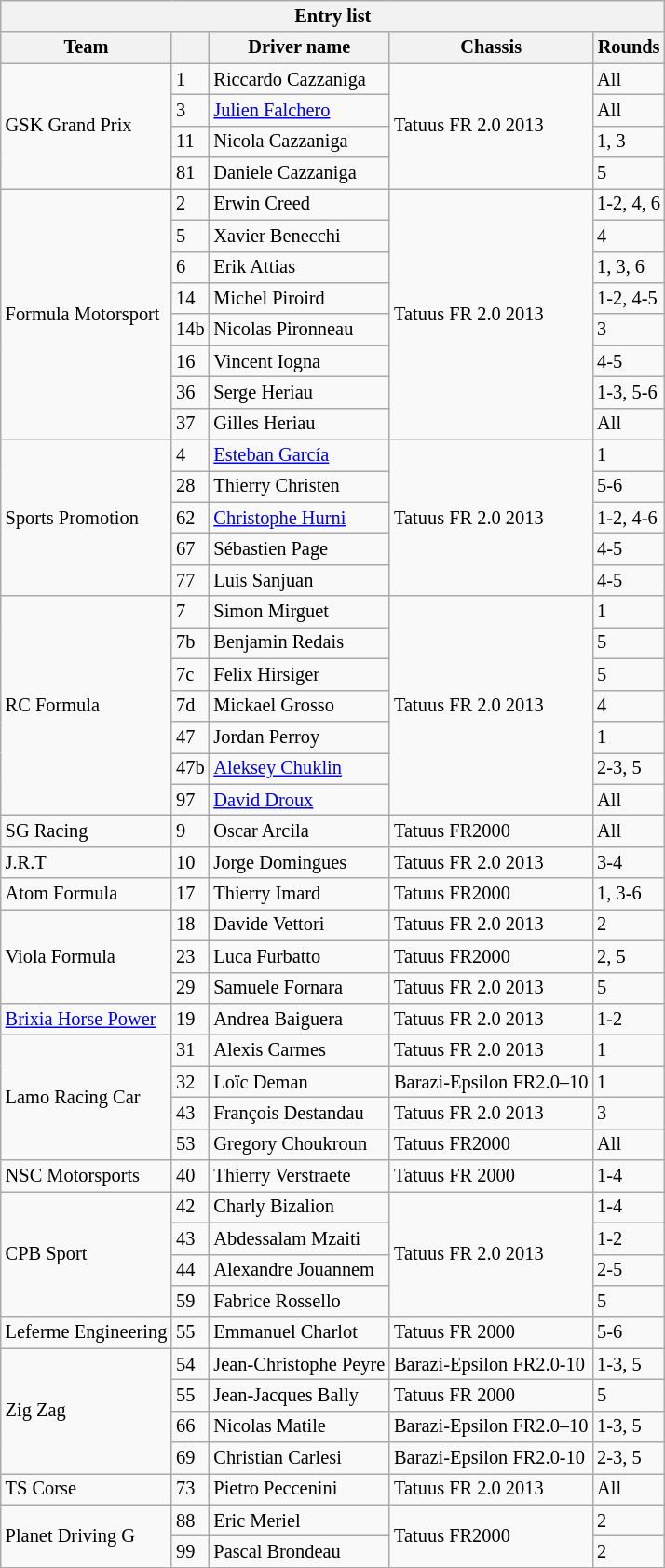<table class="wikitable" style="font-size: 85%">
<tr>
<th colspan=5>Entry list</th>
</tr>
<tr>
<th>Team</th>
<th></th>
<th>Driver name</th>
<th>Chassis</th>
<th>Rounds</th>
</tr>
<tr>
<td rowspan=4> GSK Grand Prix</td>
<td>1</td>
<td>  Riccardo Cazzaniga</td>
<td rowspan=4>Tatuus FR 2.0 2013</td>
<td>All</td>
</tr>
<tr>
<td>3</td>
<td> <a href='#'>Julien Falchero</a></td>
<td>All</td>
</tr>
<tr>
<td>11</td>
<td> Nicola Cazzaniga</td>
<td>1, 3</td>
</tr>
<tr>
<td>81</td>
<td> Daniele Cazzaniga</td>
<td>5</td>
</tr>
<tr>
<td rowspan=8> Formula Motorsport</td>
<td>2</td>
<td> Erwin Creed</td>
<td rowspan=8>Tatuus FR 2.0 2013</td>
<td>1-2, 4, 6</td>
</tr>
<tr>
<td>5</td>
<td> Xavier Benecchi</td>
<td>4</td>
</tr>
<tr>
<td>6</td>
<td> Erik Attias</td>
<td>1, 3, 6</td>
</tr>
<tr>
<td>14</td>
<td> Michel Piroird</td>
<td>1-2, 4-5</td>
</tr>
<tr>
<td>14b</td>
<td> Nicolas Pironneau</td>
<td>3</td>
</tr>
<tr>
<td>16</td>
<td> Vincent Iogna</td>
<td>4-5</td>
</tr>
<tr>
<td>36</td>
<td> Serge Heriau</td>
<td>1-3, 5-6</td>
</tr>
<tr>
<td>37</td>
<td> Gilles Heriau</td>
<td>All</td>
</tr>
<tr>
<td rowspan=5> Sports Promotion</td>
<td>4</td>
<td> <a href='#'>Esteban García</a></td>
<td rowspan=5>Tatuus FR 2.0 2013</td>
<td>1</td>
</tr>
<tr>
<td>28</td>
<td> Thierry Christen</td>
<td>5-6</td>
</tr>
<tr>
<td>62</td>
<td> <a href='#'>Christophe Hurni</a></td>
<td>1-2, 4-6</td>
</tr>
<tr>
<td>67</td>
<td> Sébastien Page</td>
<td>4-5</td>
</tr>
<tr>
<td>77</td>
<td> Luis Sanjuan</td>
<td>4-5</td>
</tr>
<tr>
<td rowspan=7> RC Formula</td>
<td>7</td>
<td> Simon Mirguet</td>
<td rowspan=7>Tatuus FR 2.0 2013</td>
<td>1</td>
</tr>
<tr>
<td>7b</td>
<td> Benjamin Redais</td>
<td>5</td>
</tr>
<tr>
<td>7c</td>
<td> Felix Hirsiger</td>
<td>5</td>
</tr>
<tr>
<td>7d</td>
<td> Mickael Grosso</td>
<td>4</td>
</tr>
<tr>
<td>47</td>
<td> Jordan Perroy</td>
<td>1</td>
</tr>
<tr>
<td>47b</td>
<td> <a href='#'>Aleksey Chuklin</a></td>
<td>2-3, 5</td>
</tr>
<tr>
<td>97</td>
<td> <a href='#'>David Droux</a></td>
<td>All</td>
</tr>
<tr>
<td> SG Racing</td>
<td>9</td>
<td> Oscar Arcila</td>
<td>Tatuus FR2000</td>
<td>All</td>
</tr>
<tr>
<td> J.R.T</td>
<td>10</td>
<td> Jorge Domingues</td>
<td>Tatuus FR 2.0 2013</td>
<td>3-4</td>
</tr>
<tr>
<td> Atom Formula</td>
<td>17</td>
<td> Thierry Imard</td>
<td>Tatuus FR2000</td>
<td>1, 3-6</td>
</tr>
<tr>
<td rowspan=3> Viola Formula</td>
<td>18</td>
<td> Davide Vettori</td>
<td>Tatuus FR 2.0 2013</td>
<td>2</td>
</tr>
<tr>
<td>23</td>
<td> Luca Furbatto</td>
<td>Tatuus FR2000</td>
<td>2, 5</td>
</tr>
<tr>
<td>29</td>
<td> Samuele Fornara</td>
<td>Tatuus FR 2.0 2013</td>
<td>5</td>
</tr>
<tr>
<td> <a href='#'>Brixia Horse Power</a></td>
<td>19</td>
<td> Andrea Baiguera</td>
<td>Tatuus FR 2.0 2013</td>
<td>1-2</td>
</tr>
<tr>
<td rowspan=4> Lamo Racing Car</td>
<td>31</td>
<td> Alexis Carmes</td>
<td>Tatuus FR 2.0 2013</td>
<td>1</td>
</tr>
<tr>
<td>32</td>
<td> Loïc Deman</td>
<td>Barazi-Epsilon FR2.0–10</td>
<td>1</td>
</tr>
<tr>
<td>43</td>
<td> François Destandau</td>
<td>Tatuus FR 2.0 2013</td>
<td>3</td>
</tr>
<tr>
<td>53</td>
<td> Gregory Choukroun</td>
<td>Tatuus FR2000</td>
<td>All</td>
</tr>
<tr>
<td> NSC Motorsports</td>
<td>40</td>
<td> Thierry Verstraete</td>
<td>Tatuus FR 2000</td>
<td>1-4</td>
</tr>
<tr>
<td rowspan=4> CPB Sport</td>
<td>42</td>
<td> Charly Bizalion</td>
<td rowspan=4>Tatuus FR 2.0 2013</td>
<td>1-4</td>
</tr>
<tr>
<td>43</td>
<td> Abdessalam Mzaiti</td>
<td>1-2</td>
</tr>
<tr>
<td>44</td>
<td> Alexandre Jouannem</td>
<td>2-5</td>
</tr>
<tr>
<td>59</td>
<td> Fabrice Rossello</td>
<td>5</td>
</tr>
<tr>
<td> Leferme Engineering</td>
<td>55</td>
<td> Emmanuel Charlot</td>
<td>Tatuus FR 2000</td>
<td>5-6</td>
</tr>
<tr>
<td rowspan=4> Zig Zag</td>
<td>54</td>
<td> Jean-Christophe Peyre</td>
<td>Barazi-Epsilon FR2.0-10</td>
<td>1-3, 5</td>
</tr>
<tr>
<td>55</td>
<td> Jean-Jacques Bally</td>
<td>Tatuus FR 2000</td>
<td>5</td>
</tr>
<tr>
<td>66</td>
<td> Nicolas Matile</td>
<td>Barazi-Epsilon FR2.0–10</td>
<td>1-3, 5</td>
</tr>
<tr>
<td>69</td>
<td> Christian Carlesi</td>
<td>Barazi-Epsilon FR2.0-10</td>
<td>2-3, 5</td>
</tr>
<tr>
<td> TS Corse</td>
<td>73</td>
<td> Pietro Peccenini</td>
<td>Tatuus FR 2.0 2013</td>
<td>All</td>
</tr>
<tr>
<td rowspan=2> Planet Driving G</td>
<td>88</td>
<td> Eric Meriel</td>
<td rowspan=2>Tatuus FR2000</td>
<td>2</td>
</tr>
<tr>
<td>99</td>
<td> Pascal Brondeau</td>
<td>2</td>
</tr>
</table>
